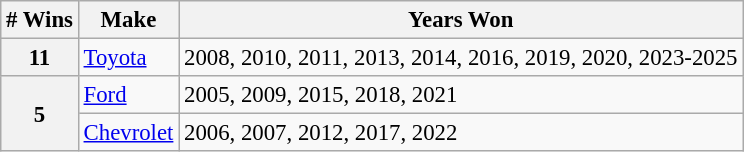<table class="wikitable" style="font-size: 95%;">
<tr>
<th># Wins</th>
<th>Make</th>
<th>Years Won</th>
</tr>
<tr>
<th>11</th>
<td> <a href='#'>Toyota</a></td>
<td>2008, 2010, 2011, 2013, 2014, 2016, 2019, 2020, 2023-2025</td>
</tr>
<tr>
<th rowspan=2>5</th>
<td> <a href='#'>Ford</a></td>
<td>2005, 2009, 2015, 2018, 2021</td>
</tr>
<tr>
<td> <a href='#'>Chevrolet</a></td>
<td>2006, 2007, 2012, 2017, 2022</td>
</tr>
</table>
